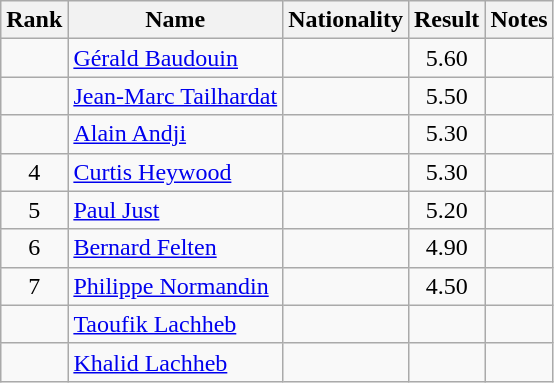<table class="wikitable sortable" style="text-align:center">
<tr>
<th>Rank</th>
<th>Name</th>
<th>Nationality</th>
<th>Result</th>
<th>Notes</th>
</tr>
<tr>
<td></td>
<td align=left><a href='#'>Gérald Baudouin</a></td>
<td align=left></td>
<td>5.60</td>
<td></td>
</tr>
<tr>
<td></td>
<td align=left><a href='#'>Jean-Marc Tailhardat</a></td>
<td align=left></td>
<td>5.50</td>
<td></td>
</tr>
<tr>
<td></td>
<td align=left><a href='#'>Alain Andji</a></td>
<td align=left></td>
<td>5.30</td>
<td></td>
</tr>
<tr>
<td>4</td>
<td align=left><a href='#'>Curtis Heywood</a></td>
<td align=left></td>
<td>5.30</td>
<td></td>
</tr>
<tr>
<td>5</td>
<td align=left><a href='#'>Paul Just</a></td>
<td align=left></td>
<td>5.20</td>
<td></td>
</tr>
<tr>
<td>6</td>
<td align=left><a href='#'>Bernard Felten</a></td>
<td align=left></td>
<td>4.90</td>
<td></td>
</tr>
<tr>
<td>7</td>
<td align=left><a href='#'>Philippe Normandin</a></td>
<td align=left></td>
<td>4.50</td>
<td></td>
</tr>
<tr>
<td></td>
<td align=left><a href='#'>Taoufik Lachheb</a></td>
<td align=left></td>
<td></td>
<td></td>
</tr>
<tr>
<td></td>
<td align=left><a href='#'>Khalid Lachheb</a></td>
<td align=left></td>
<td></td>
<td></td>
</tr>
</table>
